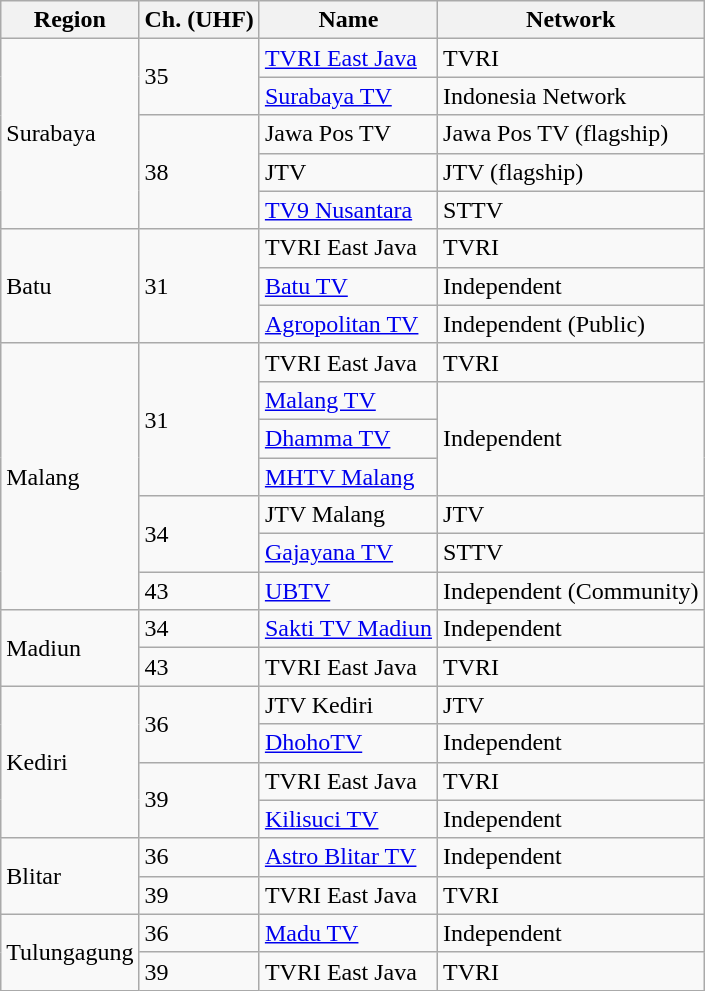<table class="wikitable">
<tr>
<th>Region</th>
<th>Ch. (UHF)</th>
<th>Name</th>
<th>Network</th>
</tr>
<tr>
<td rowspan=5>Surabaya</td>
<td rowspan="2">35</td>
<td><a href='#'>TVRI East Java</a></td>
<td>TVRI</td>
</tr>
<tr>
<td><a href='#'>Surabaya TV</a></td>
<td>Indonesia Network</td>
</tr>
<tr>
<td rowspan="3">38</td>
<td>Jawa Pos TV</td>
<td>Jawa Pos TV (flagship)</td>
</tr>
<tr>
<td>JTV</td>
<td>JTV (flagship)</td>
</tr>
<tr>
<td><a href='#'>TV9 Nusantara</a></td>
<td>STTV</td>
</tr>
<tr>
<td rowspan=3>Batu</td>
<td rowspan="3">31</td>
<td>TVRI East Java</td>
<td>TVRI</td>
</tr>
<tr>
<td><a href='#'>Batu TV</a></td>
<td>Independent</td>
</tr>
<tr>
<td><a href='#'>Agropolitan TV</a></td>
<td>Independent (Public)</td>
</tr>
<tr>
<td rowspan=7>Malang</td>
<td rowspan="4">31</td>
<td>TVRI East Java</td>
<td>TVRI</td>
</tr>
<tr>
<td><a href='#'>Malang TV</a></td>
<td rowspan="3">Independent</td>
</tr>
<tr>
<td><a href='#'>Dhamma TV</a></td>
</tr>
<tr>
<td><a href='#'>MHTV Malang</a></td>
</tr>
<tr>
<td rowspan="2">34</td>
<td>JTV Malang</td>
<td>JTV</td>
</tr>
<tr>
<td><a href='#'>Gajayana TV</a></td>
<td>STTV</td>
</tr>
<tr>
<td>43</td>
<td><a href='#'>UBTV</a></td>
<td>Independent (Community)</td>
</tr>
<tr>
<td rowspan=2>Madiun</td>
<td>34</td>
<td><a href='#'>Sakti TV Madiun</a></td>
<td>Independent</td>
</tr>
<tr>
<td>43</td>
<td>TVRI East Java</td>
<td>TVRI</td>
</tr>
<tr>
<td rowspan=4>Kediri</td>
<td rowspan="2">36</td>
<td>JTV Kediri</td>
<td>JTV</td>
</tr>
<tr>
<td><a href='#'>DhohoTV</a></td>
<td>Independent</td>
</tr>
<tr>
<td rowspan="2">39</td>
<td>TVRI East Java</td>
<td>TVRI</td>
</tr>
<tr>
<td><a href='#'>Kilisuci TV</a></td>
<td>Independent</td>
</tr>
<tr>
<td rowspan=2>Blitar</td>
<td>36</td>
<td><a href='#'>Astro Blitar TV</a></td>
<td>Independent</td>
</tr>
<tr>
<td>39</td>
<td>TVRI East Java</td>
<td>TVRI</td>
</tr>
<tr>
<td rowspan=2>Tulungagung</td>
<td>36</td>
<td><a href='#'>Madu TV</a></td>
<td>Independent</td>
</tr>
<tr>
<td>39</td>
<td>TVRI East Java</td>
<td>TVRI</td>
</tr>
</table>
